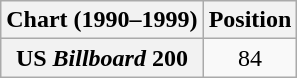<table class="wikitable plainrowheaders" style="text-align:center">
<tr>
<th scope="col">Chart (1990–1999)</th>
<th scope="col">Position</th>
</tr>
<tr>
<th scope="row">US <em>Billboard</em> 200</th>
<td>84</td>
</tr>
</table>
